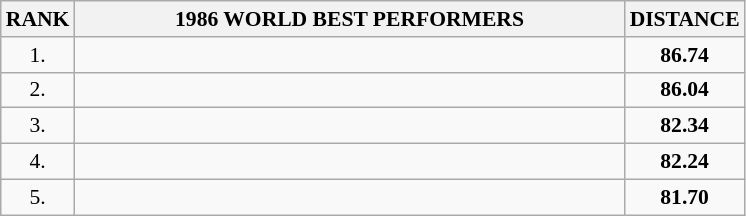<table class="wikitable" style="border-collapse: collapse; font-size: 90%;">
<tr>
<th>RANK</th>
<th align="center" style="width: 25em">1986 WORLD BEST PERFORMERS</th>
<th align="center" style="width: 5em">DISTANCE</th>
</tr>
<tr>
<td align="center">1.</td>
<td></td>
<td align="center"><strong>86.74</strong></td>
</tr>
<tr>
<td align="center">2.</td>
<td></td>
<td align="center"><strong>86.04</strong></td>
</tr>
<tr>
<td align="center">3.</td>
<td></td>
<td align="center"><strong>82.34</strong></td>
</tr>
<tr>
<td align="center">4.</td>
<td></td>
<td align="center"><strong>82.24</strong></td>
</tr>
<tr>
<td align="center">5.</td>
<td></td>
<td align="center"><strong>81.70</strong></td>
</tr>
</table>
